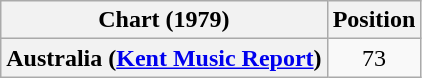<table class="wikitable sortable plainrowheaders" style="text-align:center">
<tr>
<th>Chart (1979)</th>
<th>Position</th>
</tr>
<tr>
<th scope="row">Australia (<a href='#'>Kent Music Report</a>)</th>
<td>73</td>
</tr>
</table>
